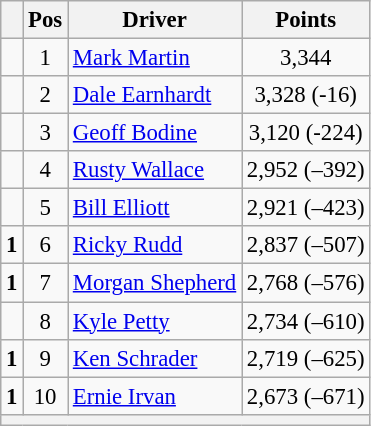<table class="wikitable" style="font-size: 95%;">
<tr>
<th></th>
<th>Pos</th>
<th>Driver</th>
<th>Points</th>
</tr>
<tr>
<td align="left"></td>
<td style="text-align:center;">1</td>
<td><a href='#'>Mark Martin</a></td>
<td style="text-align:center;">3,344</td>
</tr>
<tr>
<td align="left"></td>
<td style="text-align:center;">2</td>
<td><a href='#'>Dale Earnhardt</a></td>
<td style="text-align:center;">3,328 (-16)</td>
</tr>
<tr>
<td align="left"></td>
<td style="text-align:center;">3</td>
<td><a href='#'>Geoff Bodine</a></td>
<td style="text-align:center;">3,120 (-224)</td>
</tr>
<tr>
<td align="left"></td>
<td style="text-align:center;">4</td>
<td><a href='#'>Rusty Wallace</a></td>
<td style="text-align:center;">2,952 (–392)</td>
</tr>
<tr>
<td align="left"></td>
<td style="text-align:center;">5</td>
<td><a href='#'>Bill Elliott</a></td>
<td style="text-align:center;">2,921 (–423)</td>
</tr>
<tr>
<td align="left">  <strong>1</strong></td>
<td style="text-align:center;">6</td>
<td><a href='#'>Ricky Rudd</a></td>
<td style="text-align:center;">2,837 (–507)</td>
</tr>
<tr>
<td align="left">  <strong>1</strong></td>
<td style="text-align:center;">7</td>
<td><a href='#'>Morgan Shepherd</a></td>
<td style="text-align:center;">2,768 (–576)</td>
</tr>
<tr>
<td align="left"></td>
<td style="text-align:center;">8</td>
<td><a href='#'>Kyle Petty</a></td>
<td style="text-align:center;">2,734 (–610)</td>
</tr>
<tr>
<td align="left">  <strong>1</strong></td>
<td style="text-align:center;">9</td>
<td><a href='#'>Ken Schrader</a></td>
<td style="text-align:center;">2,719 (–625)</td>
</tr>
<tr>
<td align="left">  <strong>1</strong></td>
<td style="text-align:center;">10</td>
<td><a href='#'>Ernie Irvan</a></td>
<td style="text-align:center;">2,673 (–671)</td>
</tr>
<tr class="sortbottom">
<th colspan="9"></th>
</tr>
</table>
